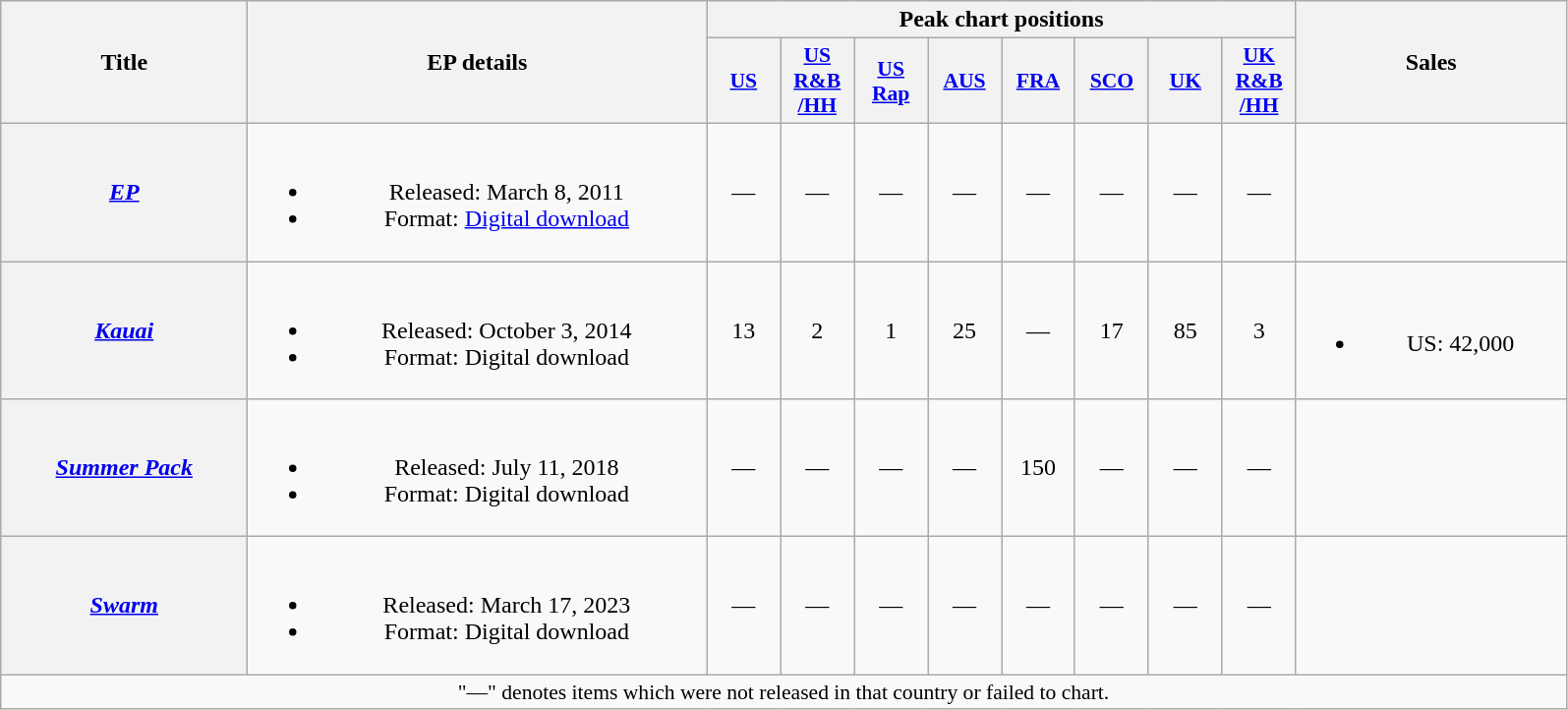<table class="wikitable plainrowheaders" style="text-align:center;">
<tr>
<th scope="col" rowspan="2" style="width:10em;">Title</th>
<th scope="col" rowspan="2" style="width:19em;">EP details</th>
<th scope="col" colspan="8">Peak chart positions</th>
<th scope="col" rowspan="2" style="width:11em;">Sales</th>
</tr>
<tr>
<th scope="col" style="width:3em;font-size:90%;"><a href='#'>US</a><br></th>
<th scope="col" style="width:3em;font-size:90%;"><a href='#'>US<br>R&B<br>/HH</a><br></th>
<th scope="col" style="width:3em;font-size:90%;"><a href='#'>US<br>Rap</a><br></th>
<th scope="col" style="width:3em;font-size:90%;"><a href='#'>AUS</a><br></th>
<th scope="col" style="width:3em;font-size:90%;"><a href='#'>FRA</a><br></th>
<th scope="col" style="width:3em;font-size:90%;"><a href='#'>SCO</a><br></th>
<th scope="col" style="width:3em;font-size:90%;"><a href='#'>UK</a><br></th>
<th scope="col" style="width:3em;font-size:90%;"><a href='#'>UK<br>R&B<br>/HH</a><br></th>
</tr>
<tr>
<th scope="row"><em><a href='#'>EP</a></em></th>
<td><br><ul><li>Released: March 8, 2011</li><li>Format: <a href='#'>Digital download</a></li></ul></td>
<td>—</td>
<td>—</td>
<td>—</td>
<td>—</td>
<td>—</td>
<td>—</td>
<td>—</td>
<td>—</td>
<td></td>
</tr>
<tr>
<th scope="row"><em><a href='#'>Kauai</a></em></th>
<td><br><ul><li>Released: October 3, 2014</li><li>Format: Digital download</li></ul></td>
<td>13</td>
<td>2</td>
<td>1</td>
<td>25</td>
<td>—</td>
<td>17</td>
<td>85</td>
<td>3</td>
<td><br><ul><li>US: 42,000</li></ul></td>
</tr>
<tr>
<th scope="row"><em><a href='#'>Summer Pack</a></em></th>
<td><br><ul><li>Released: July 11, 2018</li><li>Format: Digital download</li></ul></td>
<td>—</td>
<td>—</td>
<td>—</td>
<td>—</td>
<td>150</td>
<td>—</td>
<td>—</td>
<td>—</td>
<td></td>
</tr>
<tr>
<th scope="row"><em><a href='#'>Swarm</a></em><br></th>
<td><br><ul><li>Released: March 17, 2023</li><li>Format: Digital download</li></ul></td>
<td>—</td>
<td>—</td>
<td>—</td>
<td>—</td>
<td>—</td>
<td>—</td>
<td>—</td>
<td>—</td>
<td></td>
</tr>
<tr>
<td colspan="11" style="font-size:90%;">"—" denotes items which were not released in that country or failed to chart.</td>
</tr>
</table>
